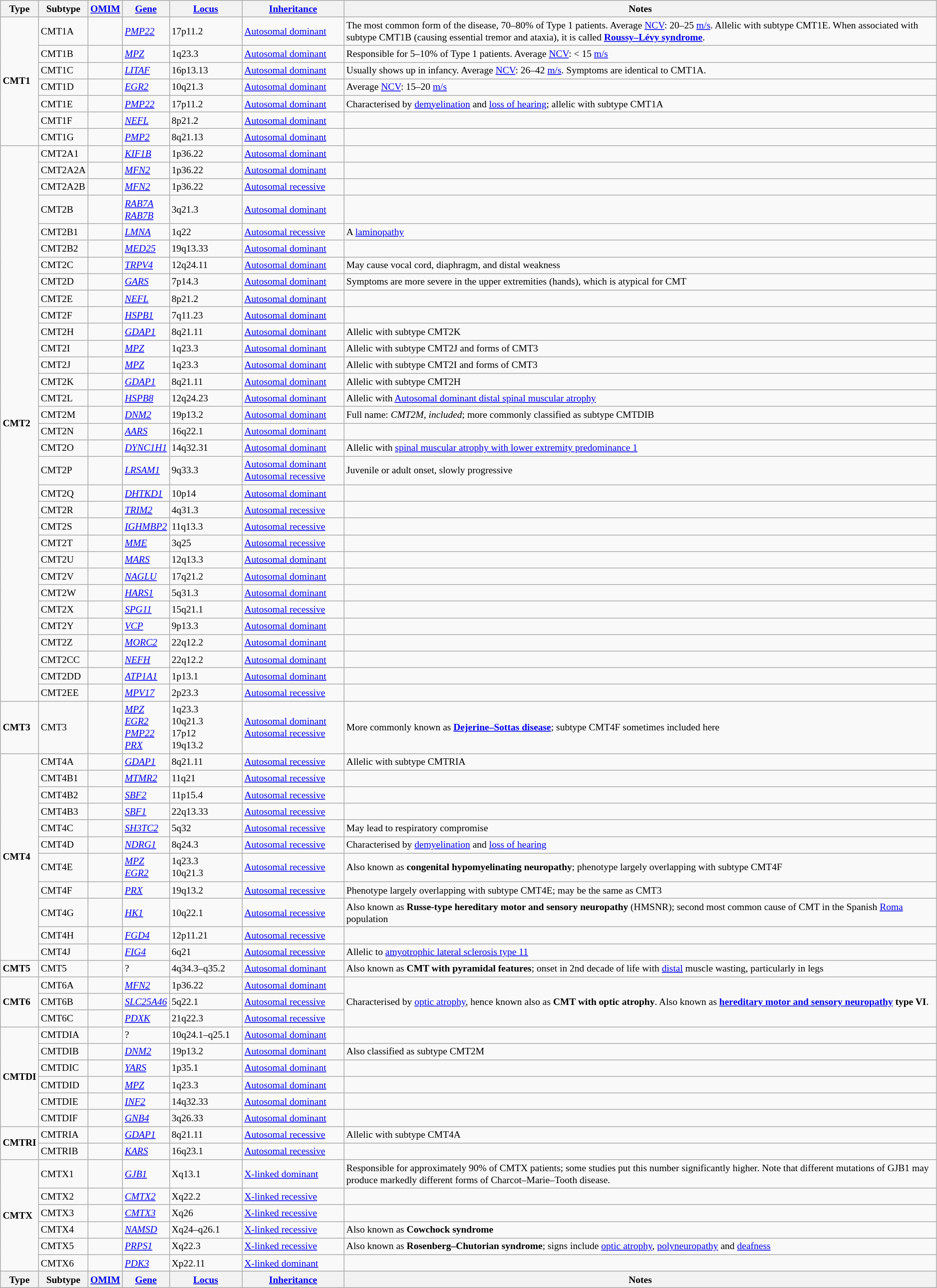<table class="wikitable" style="text-align: left; font-size: small;">
<tr>
<th>Type</th>
<th>Subtype</th>
<th><a href='#'>OMIM</a></th>
<th><a href='#'>Gene</a></th>
<th style="width:7em"><a href='#'>Locus</a></th>
<th style="width:10em"><a href='#'>Inheritance</a></th>
<th>Notes</th>
</tr>
<tr>
<td rowspan="7"><strong>CMT1</strong></td>
<td>CMT1A</td>
<td></td>
<td><em><a href='#'>PMP22</a></em></td>
<td>17p11.2</td>
<td><a href='#'>Autosomal&nbsp;dominant</a></td>
<td>The most common form of the disease, 70–80% of Type 1 patients. Average <a href='#'>NCV</a>: 20–25 <a href='#'>m/s</a>. Allelic with subtype CMT1E. When associated with subtype CMT1B (causing essential tremor and ataxia), it is called <strong><a href='#'>Roussy–Lévy syndrome</a></strong>.</td>
</tr>
<tr>
<td>CMT1B</td>
<td></td>
<td><em><a href='#'>MPZ</a></em></td>
<td>1q23.3</td>
<td><a href='#'>Autosomal dominant</a></td>
<td>Responsible for 5–10% of Type 1 patients. Average <a href='#'>NCV</a>: < 15 <a href='#'>m/s</a></td>
</tr>
<tr>
<td>CMT1C</td>
<td></td>
<td><em><a href='#'>LITAF</a></em></td>
<td>16p13.13</td>
<td><a href='#'>Autosomal dominant</a></td>
<td>Usually shows up in infancy. Average <a href='#'>NCV</a>: 26–42 <a href='#'>m/s</a>. Symptoms are identical to CMT1A.</td>
</tr>
<tr>
<td>CMT1D</td>
<td></td>
<td><em><a href='#'>EGR2</a></em></td>
<td>10q21.3</td>
<td><a href='#'>Autosomal dominant</a></td>
<td>Average <a href='#'>NCV</a>: 15–20 <a href='#'>m/s</a></td>
</tr>
<tr>
<td>CMT1E</td>
<td></td>
<td><em><a href='#'>PMP22</a></em></td>
<td>17p11.2</td>
<td><a href='#'>Autosomal dominant</a></td>
<td>Characterised by <a href='#'>demyelination</a> and <a href='#'>loss of hearing</a>; allelic with subtype CMT1A</td>
</tr>
<tr>
<td>CMT1F</td>
<td></td>
<td><em><a href='#'>NEFL</a></em></td>
<td>8p21.2</td>
<td><a href='#'>Autosomal dominant</a></td>
<td></td>
</tr>
<tr>
<td>CMT1G</td>
<td></td>
<td><em><a href='#'>PMP2</a></em></td>
<td>8q21.13</td>
<td><a href='#'>Autosomal dominant</a></td>
<td></td>
</tr>
<tr>
<td rowspan="32"><strong>CMT2</strong></td>
<td>CMT2A1</td>
<td></td>
<td><em><a href='#'>KIF1B</a></em></td>
<td>1p36.22</td>
<td><a href='#'>Autosomal dominant</a></td>
<td></td>
</tr>
<tr>
<td>CMT2A2A</td>
<td></td>
<td><em><a href='#'>MFN2</a></em></td>
<td>1p36.22</td>
<td><a href='#'>Autosomal dominant</a></td>
<td></td>
</tr>
<tr>
<td>CMT2A2B</td>
<td></td>
<td><em><a href='#'>MFN2</a></em></td>
<td>1p36.22</td>
<td><a href='#'>Autosomal recessive</a></td>
<td></td>
</tr>
<tr>
<td>CMT2B</td>
<td></td>
<td><em><a href='#'>RAB7A</a></em><br><em><a href='#'>RAB7B</a></em></td>
<td>3q21.3</td>
<td><a href='#'>Autosomal dominant</a></td>
<td></td>
</tr>
<tr>
<td>CMT2B1</td>
<td></td>
<td><em><a href='#'>LMNA</a></em></td>
<td>1q22</td>
<td><a href='#'>Autosomal recessive</a></td>
<td>A <a href='#'>laminopathy</a></td>
</tr>
<tr>
<td>CMT2B2</td>
<td></td>
<td><em><a href='#'>MED25</a></em></td>
<td>19q13.33</td>
<td><a href='#'>Autosomal dominant</a></td>
<td></td>
</tr>
<tr>
<td>CMT2C</td>
<td></td>
<td><em><a href='#'>TRPV4</a></em></td>
<td>12q24.11</td>
<td><a href='#'>Autosomal dominant</a></td>
<td>May cause vocal cord, diaphragm, and distal weakness</td>
</tr>
<tr>
<td>CMT2D</td>
<td></td>
<td><em><a href='#'>GARS</a></em></td>
<td>7p14.3</td>
<td><a href='#'>Autosomal dominant</a></td>
<td>Symptoms are more severe in the upper extremities (hands), which is atypical for CMT</td>
</tr>
<tr>
<td>CMT2E</td>
<td></td>
<td><em><a href='#'>NEFL</a></em></td>
<td>8p21.2</td>
<td><a href='#'>Autosomal dominant</a></td>
<td></td>
</tr>
<tr>
<td>CMT2F</td>
<td></td>
<td><em><a href='#'>HSPB1</a></em></td>
<td>7q11.23</td>
<td><a href='#'>Autosomal dominant</a></td>
<td></td>
</tr>
<tr>
<td>CMT2H</td>
<td></td>
<td><em><a href='#'>GDAP1</a></em></td>
<td>8q21.11</td>
<td><a href='#'>Autosomal dominant</a></td>
<td>Allelic with subtype CMT2K</td>
</tr>
<tr>
<td>CMT2I</td>
<td></td>
<td><em><a href='#'>MPZ</a></em></td>
<td>1q23.3</td>
<td><a href='#'>Autosomal dominant</a></td>
<td>Allelic with subtype CMT2J and forms of CMT3</td>
</tr>
<tr>
<td>CMT2J</td>
<td></td>
<td><em><a href='#'>MPZ</a></em></td>
<td>1q23.3</td>
<td><a href='#'>Autosomal dominant</a></td>
<td>Allelic with subtype CMT2I and forms of CMT3</td>
</tr>
<tr>
<td>CMT2K</td>
<td></td>
<td><em><a href='#'>GDAP1</a></em></td>
<td>8q21.11</td>
<td><a href='#'>Autosomal dominant</a></td>
<td>Allelic with subtype CMT2H</td>
</tr>
<tr>
<td>CMT2L</td>
<td></td>
<td><em><a href='#'>HSPB8</a></em></td>
<td>12q24.23</td>
<td><a href='#'>Autosomal dominant</a></td>
<td>Allelic with <a href='#'>Autosomal dominant distal spinal muscular atrophy</a></td>
</tr>
<tr>
<td>CMT2M</td>
<td></td>
<td><em><a href='#'>DNM2</a></em></td>
<td>19p13.2</td>
<td><a href='#'>Autosomal dominant</a></td>
<td>Full name: <em>CMT2M, included</em>; more commonly classified as subtype CMTDIB</td>
</tr>
<tr>
<td>CMT2N</td>
<td></td>
<td><em><a href='#'>AARS</a></em></td>
<td>16q22.1</td>
<td><a href='#'>Autosomal dominant</a></td>
<td></td>
</tr>
<tr>
<td>CMT2O</td>
<td></td>
<td><em><a href='#'>DYNC1H1</a></em></td>
<td>14q32.31</td>
<td><a href='#'>Autosomal dominant</a></td>
<td>Allelic with <a href='#'>spinal muscular atrophy with lower extremity predominance 1</a></td>
</tr>
<tr>
<td>CMT2P</td>
<td></td>
<td><em><a href='#'>LRSAM1</a></em></td>
<td>9q33.3</td>
<td><a href='#'>Autosomal dominant</a><br><a href='#'>Autosomal recessive</a></td>
<td>Juvenile or adult onset, slowly progressive</td>
</tr>
<tr>
<td>CMT2Q</td>
<td></td>
<td><em><a href='#'>DHTKD1</a></em></td>
<td>10p14</td>
<td><a href='#'>Autosomal dominant</a></td>
<td></td>
</tr>
<tr>
<td>CMT2R</td>
<td></td>
<td><em><a href='#'>TRIM2</a></em></td>
<td>4q31.3</td>
<td><a href='#'>Autosomal recessive</a></td>
<td></td>
</tr>
<tr>
<td>CMT2S</td>
<td></td>
<td><em><a href='#'>IGHMBP2</a></em></td>
<td>11q13.3</td>
<td><a href='#'>Autosomal recessive</a></td>
<td></td>
</tr>
<tr>
<td>CMT2T</td>
<td></td>
<td><em><a href='#'>MME</a></em></td>
<td>3q25</td>
<td><a href='#'>Autosomal recessive</a></td>
<td></td>
</tr>
<tr>
<td>CMT2U</td>
<td></td>
<td><em><a href='#'>MARS</a></em></td>
<td>12q13.3</td>
<td><a href='#'>Autosomal dominant</a></td>
<td></td>
</tr>
<tr>
<td>CMT2V</td>
<td></td>
<td><em><a href='#'>NAGLU</a></em></td>
<td>17q21.2</td>
<td><a href='#'>Autosomal dominant</a></td>
<td></td>
</tr>
<tr>
<td>CMT2W</td>
<td></td>
<td><em><a href='#'>HARS1</a></em></td>
<td>5q31.3</td>
<td><a href='#'>Autosomal dominant</a></td>
<td></td>
</tr>
<tr>
<td>CMT2X</td>
<td></td>
<td><em><a href='#'>SPG11</a></em></td>
<td>15q21.1</td>
<td><a href='#'>Autosomal recessive</a></td>
<td></td>
</tr>
<tr>
<td>CMT2Y</td>
<td></td>
<td><em><a href='#'>VCP</a></em></td>
<td>9p13.3</td>
<td><a href='#'>Autosomal dominant</a></td>
<td></td>
</tr>
<tr>
<td>CMT2Z</td>
<td></td>
<td><em><a href='#'>MORC2</a></em></td>
<td>22q12.2</td>
<td><a href='#'>Autosomal dominant</a></td>
<td></td>
</tr>
<tr>
<td>CMT2CC</td>
<td></td>
<td><em><a href='#'>NEFH</a></em></td>
<td>22q12.2</td>
<td><a href='#'>Autosomal dominant</a></td>
<td></td>
</tr>
<tr>
<td>CMT2DD</td>
<td></td>
<td><em><a href='#'>ATP1A1</a></em></td>
<td>1p13.1</td>
<td><a href='#'>Autosomal dominant</a></td>
<td></td>
</tr>
<tr>
<td>CMT2EE</td>
<td></td>
<td><em><a href='#'>MPV17</a></em></td>
<td>2p23.3</td>
<td><a href='#'>Autosomal recessive</a></td>
<td></td>
</tr>
<tr>
<td><strong>CMT3</strong></td>
<td>CMT3</td>
<td></td>
<td><em><a href='#'>MPZ</a></em><br><em><a href='#'>EGR2</a></em><br><em><a href='#'>PMP22</a></em><br><em><a href='#'>PRX</a></em></td>
<td>1q23.3<br>10q21.3<br>17p12<br>19q13.2</td>
<td><a href='#'>Autosomal dominant</a><br><a href='#'>Autosomal recessive</a></td>
<td>More commonly known as <strong><a href='#'>Dejerine–Sottas disease</a></strong>; subtype CMT4F sometimes included here</td>
</tr>
<tr>
<td rowspan="11"><strong>CMT4</strong></td>
<td>CMT4A</td>
<td></td>
<td><em><a href='#'>GDAP1</a></em></td>
<td>8q21.11</td>
<td><a href='#'>Autosomal recessive</a></td>
<td>Allelic with subtype CMTRIA</td>
</tr>
<tr>
<td>CMT4B1</td>
<td></td>
<td><em><a href='#'>MTMR2</a></em></td>
<td>11q21</td>
<td><a href='#'>Autosomal recessive</a></td>
<td></td>
</tr>
<tr>
<td>CMT4B2</td>
<td></td>
<td><em><a href='#'>SBF2</a></em></td>
<td>11p15.4</td>
<td><a href='#'>Autosomal recessive</a></td>
<td></td>
</tr>
<tr>
<td>CMT4B3</td>
<td></td>
<td><em><a href='#'>SBF1</a></em></td>
<td>22q13.33</td>
<td><a href='#'>Autosomal recessive</a></td>
<td></td>
</tr>
<tr>
<td>CMT4C</td>
<td></td>
<td><em><a href='#'>SH3TC2</a></em></td>
<td>5q32</td>
<td><a href='#'>Autosomal recessive</a></td>
<td>May lead to respiratory compromise</td>
</tr>
<tr>
<td>CMT4D</td>
<td></td>
<td><em><a href='#'>NDRG1</a></em></td>
<td>8q24.3</td>
<td><a href='#'>Autosomal recessive</a></td>
<td>Characterised by <a href='#'>demyelination</a> and <a href='#'>loss of hearing</a></td>
</tr>
<tr>
<td>CMT4E</td>
<td></td>
<td><em><a href='#'>MPZ</a></em><br><em><a href='#'>EGR2</a></em></td>
<td>1q23.3<br>10q21.3</td>
<td><a href='#'>Autosomal recessive</a></td>
<td>Also known as <strong>congenital hypomyelinating neuropathy</strong>; phenotype largely overlapping with subtype CMT4F</td>
</tr>
<tr>
<td>CMT4F</td>
<td></td>
<td><em><a href='#'>PRX</a></em></td>
<td>19q13.2</td>
<td><a href='#'>Autosomal recessive</a></td>
<td>Phenotype largely overlapping with subtype CMT4E; may be the same as CMT3</td>
</tr>
<tr>
<td>CMT4G</td>
<td></td>
<td><em><a href='#'>HK1</a></em></td>
<td>10q22.1</td>
<td><a href='#'>Autosomal recessive</a></td>
<td>Also known as <strong>Russe-type hereditary motor and sensory neuropathy</strong> (HMSNR); second most common cause of CMT in the Spanish <a href='#'>Roma</a> population</td>
</tr>
<tr>
<td>CMT4H</td>
<td></td>
<td><em><a href='#'>FGD4</a></em></td>
<td>12p11.21</td>
<td><a href='#'>Autosomal recessive</a></td>
<td></td>
</tr>
<tr>
<td>CMT4J</td>
<td></td>
<td><em><a href='#'>FIG4</a></em></td>
<td>6q21</td>
<td><a href='#'>Autosomal recessive</a></td>
<td>Allelic to <a href='#'>amyotrophic lateral sclerosis type 11</a></td>
</tr>
<tr>
<td><strong>CMT5</strong></td>
<td>CMT5</td>
<td></td>
<td>?</td>
<td>4q34.3–q35.2</td>
<td><a href='#'>Autosomal dominant</a></td>
<td>Also known as <strong>CMT with pyramidal features</strong>; onset in 2nd decade of life with <a href='#'>distal</a> muscle wasting, particularly in legs</td>
</tr>
<tr>
<td rowspan="3"><strong>CMT6</strong></td>
<td>CMT6A</td>
<td></td>
<td><em><a href='#'>MFN2</a></em></td>
<td>1p36.22</td>
<td><a href='#'>Autosomal dominant</a></td>
<td rowspan="3">Characterised by <a href='#'>optic atrophy</a>, hence known also as <strong>CMT with optic atrophy</strong>. Also known as <strong><a href='#'>hereditary motor and sensory neuropathy</a> type VI</strong>.</td>
</tr>
<tr>
<td>CMT6B</td>
<td></td>
<td><em><a href='#'>SLC25A46</a></em></td>
<td>5q22.1</td>
<td><a href='#'>Autosomal recessive</a></td>
</tr>
<tr>
<td>CMT6C</td>
<td></td>
<td><em><a href='#'>PDXK</a></em></td>
<td>21q22.3</td>
<td><a href='#'>Autosomal recessive</a></td>
</tr>
<tr>
<td rowspan="6"><strong>CMTDI</strong></td>
<td>CMTDIA</td>
<td></td>
<td>?</td>
<td>10q24.1–q25.1</td>
<td><a href='#'>Autosomal dominant</a></td>
<td></td>
</tr>
<tr>
<td>CMTDIB</td>
<td></td>
<td><em><a href='#'>DNM2</a></em></td>
<td>19p13.2</td>
<td><a href='#'>Autosomal dominant</a></td>
<td>Also classified as subtype CMT2M</td>
</tr>
<tr>
<td>CMTDIC</td>
<td></td>
<td><em><a href='#'>YARS</a></em></td>
<td>1p35.1</td>
<td><a href='#'>Autosomal dominant</a></td>
<td></td>
</tr>
<tr>
<td>CMTDID</td>
<td></td>
<td><em><a href='#'>MPZ</a></em></td>
<td>1q23.3</td>
<td><a href='#'>Autosomal dominant</a></td>
<td></td>
</tr>
<tr>
<td>CMTDIE</td>
<td></td>
<td><em><a href='#'>INF2</a></em></td>
<td>14q32.33</td>
<td><a href='#'>Autosomal dominant</a></td>
<td></td>
</tr>
<tr>
<td>CMTDIF</td>
<td></td>
<td><em><a href='#'>GNB4</a></em></td>
<td>3q26.33</td>
<td><a href='#'>Autosomal dominant</a></td>
<td></td>
</tr>
<tr>
<td rowspan="2"><strong>CMTRI</strong></td>
<td>CMTRIA</td>
<td></td>
<td><em><a href='#'>GDAP1</a></em></td>
<td>8q21.11</td>
<td><a href='#'>Autosomal recessive</a></td>
<td>Allelic with subtype CMT4A</td>
</tr>
<tr>
<td>CMTRIB</td>
<td></td>
<td><em><a href='#'>KARS</a></em></td>
<td>16q23.1</td>
<td><a href='#'>Autosomal recessive</a></td>
<td></td>
</tr>
<tr>
<td rowspan="6"><strong>CMTX</strong></td>
<td>CMTX1</td>
<td></td>
<td><em><a href='#'>GJB1</a></em></td>
<td>Xq13.1</td>
<td><a href='#'>X-linked dominant</a></td>
<td>Responsible for approximately 90% of CMTX patients; some studies put this number significantly higher.  Note that different mutations of GJB1 may produce markedly different forms of Charcot–Marie–Tooth disease.</td>
</tr>
<tr>
<td>CMTX2</td>
<td></td>
<td><em><a href='#'>CMTX2</a></em></td>
<td>Xq22.2</td>
<td><a href='#'>X-linked recessive</a></td>
<td></td>
</tr>
<tr>
<td>CMTX3</td>
<td></td>
<td><em><a href='#'>CMTX3</a></em></td>
<td>Xq26</td>
<td><a href='#'>X-linked recessive</a></td>
<td></td>
</tr>
<tr>
<td>CMTX4</td>
<td></td>
<td><em><a href='#'>NAMSD</a></em></td>
<td>Xq24–q26.1</td>
<td><a href='#'>X-linked recessive</a></td>
<td>Also known as <strong>Cowchock syndrome</strong></td>
</tr>
<tr>
<td>CMTX5</td>
<td></td>
<td><em><a href='#'>PRPS1</a></em></td>
<td>Xq22.3</td>
<td><a href='#'>X-linked recessive</a></td>
<td>Also known as <strong>Rosenberg–Chutorian syndrome</strong>; signs include <a href='#'>optic atrophy</a>, <a href='#'>polyneuropathy</a> and <a href='#'>deafness</a></td>
</tr>
<tr>
<td>CMTX6</td>
<td></td>
<td><em><a href='#'>PDK3</a></em></td>
<td>Xp22.11</td>
<td><a href='#'>X-linked dominant</a></td>
<td></td>
</tr>
<tr>
<th>Type</th>
<th>Subtype</th>
<th><a href='#'>OMIM</a></th>
<th><a href='#'>Gene</a></th>
<th><a href='#'>Locus</a></th>
<th><a href='#'>Inheritance</a></th>
<th>Notes</th>
</tr>
</table>
